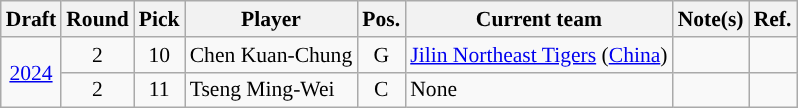<table class="wikitable sortable" style="text-align:left; font-size:90%;">
<tr>
<th>Draft</th>
<th>Round</th>
<th>Pick</th>
<th>Player</th>
<th>Pos.</th>
<th>Current team</th>
<th>Note(s)</th>
<th>Ref.</th>
</tr>
<tr>
<td style="text-align:center;" rowspan=2><a href='#'>2024</a></td>
<td style="text-align:center;">2</td>
<td style="text-align:center;">10</td>
<td>Chen Kuan-Chung</td>
<td style="text-align:center;">G</td>
<td><a href='#'>Jilin Northeast Tigers</a> (<a href='#'>China</a>)</td>
<td></td>
<td style="text-align:center;"></td>
</tr>
<tr>
<td style="text-align:center;">2</td>
<td style="text-align:center;">11</td>
<td>Tseng Ming-Wei</td>
<td style="text-align:center;">C</td>
<td>None</td>
<td></td>
<td style="text-align:center;"></td>
</tr>
</table>
